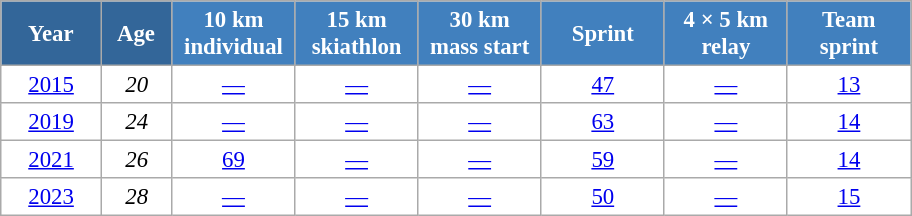<table class="wikitable" style="font-size:95%; text-align:center; border:grey solid 1px; border-collapse:collapse; background:#ffffff;">
<tr>
<th style="background-color:#369; color:white; width:60px;"> Year </th>
<th style="background-color:#369; color:white; width:40px;"> Age </th>
<th style="background-color:#4180be; color:white; width:75px;"> 10 km <br> individual </th>
<th style="background-color:#4180be; color:white; width:75px;"> 15 km <br> skiathlon </th>
<th style="background-color:#4180be; color:white; width:75px;"> 30 km <br> mass start </th>
<th style="background-color:#4180be; color:white; width:75px;"> Sprint </th>
<th style="background-color:#4180be; color:white; width:75px;"> 4 × 5 km <br> relay </th>
<th style="background-color:#4180be; color:white; width:75px;"> Team <br> sprint </th>
</tr>
<tr>
<td><a href='#'>2015</a></td>
<td><em>20</em></td>
<td><a href='#'>—</a></td>
<td><a href='#'>—</a></td>
<td><a href='#'>—</a></td>
<td><a href='#'>47</a></td>
<td><a href='#'>—</a></td>
<td><a href='#'>13</a></td>
</tr>
<tr>
<td><a href='#'>2019</a></td>
<td><em>24</em></td>
<td><a href='#'>—</a></td>
<td><a href='#'>—</a></td>
<td><a href='#'>—</a></td>
<td><a href='#'>63</a></td>
<td><a href='#'>—</a></td>
<td><a href='#'>14</a></td>
</tr>
<tr>
<td><a href='#'>2021</a></td>
<td><em>26</em></td>
<td><a href='#'>69</a></td>
<td><a href='#'>—</a></td>
<td><a href='#'>—</a></td>
<td><a href='#'>59</a></td>
<td><a href='#'>—</a></td>
<td><a href='#'>14</a></td>
</tr>
<tr>
<td><a href='#'>2023</a></td>
<td><em>28</em></td>
<td><a href='#'>—</a></td>
<td><a href='#'>—</a></td>
<td><a href='#'>—</a></td>
<td><a href='#'>50</a></td>
<td><a href='#'>—</a></td>
<td><a href='#'>15</a></td>
</tr>
</table>
